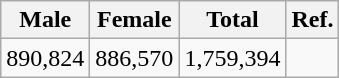<table class="wikitable">
<tr>
<th>Male</th>
<th>Female</th>
<th>Total</th>
<th>Ref.</th>
</tr>
<tr>
<td>890,824</td>
<td>886,570</td>
<td>1,759,394</td>
<td></td>
</tr>
</table>
